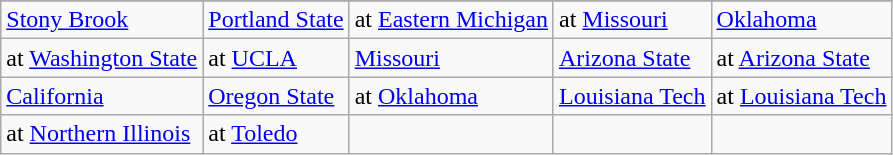<table class="wikitable">
<tr>
</tr>
<tr>
<td><a href='#'>Stony Brook</a></td>
<td><a href='#'>Portland State</a></td>
<td>at <a href='#'>Eastern Michigan</a></td>
<td>at <a href='#'>Missouri</a></td>
<td><a href='#'>Oklahoma</a></td>
</tr>
<tr>
<td>at <a href='#'>Washington State</a></td>
<td>at <a href='#'>UCLA</a></td>
<td><a href='#'>Missouri</a></td>
<td><a href='#'>Arizona State</a></td>
<td>at <a href='#'>Arizona State</a></td>
</tr>
<tr>
<td><a href='#'>California</a></td>
<td><a href='#'>Oregon State</a></td>
<td>at <a href='#'>Oklahoma</a></td>
<td><a href='#'>Louisiana Tech</a></td>
<td>at <a href='#'>Louisiana Tech</a></td>
</tr>
<tr>
<td>at <a href='#'>Northern Illinois</a></td>
<td>at <a href='#'>Toledo</a></td>
<td></td>
<td></td>
<td></td>
</tr>
</table>
